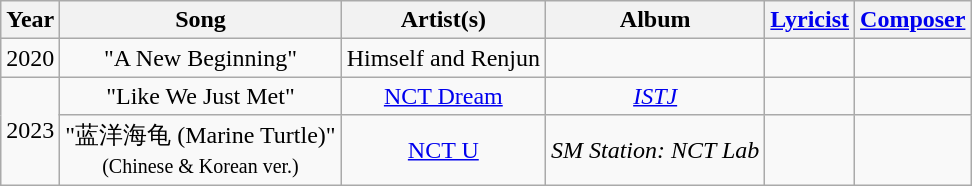<table class="wikitable sortable" style="text-align:center;">
<tr>
<th>Year</th>
<th>Song</th>
<th>Artist(s)</th>
<th>Album</th>
<th scope="col"><a href='#'>Lyricist</a></th>
<th scope="col"><a href='#'>Composer</a></th>
</tr>
<tr>
<td>2020</td>
<td>"A New Beginning" </td>
<td>Himself and Renjun</td>
<td></td>
<td></td>
<td></td>
</tr>
<tr>
<td rowspan="3">2023</td>
<td>"Like We Just Met"</td>
<td><a href='#'>NCT Dream</a></td>
<td><em><a href='#'>ISTJ</a></em></td>
<td></td>
<td></td>
</tr>
<tr>
<td>"蓝洋海龟 (Marine Turtle)"<br><small>(Chinese & Korean ver.)</small></td>
<td><a href='#'>NCT U</a></td>
<td><em>SM Station: NCT Lab</em></td>
<td></td>
<td></td>
</tr>
</table>
